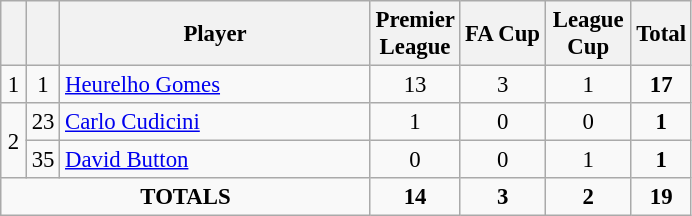<table class="wikitable sortable" style="font-size: 95%; text-align: center;">
<tr>
<th width=10></th>
<th width=10></th>
<th width=200>Player</th>
<th width=50>Premier League</th>
<th width=50>FA Cup</th>
<th width=50>League Cup</th>
<th>Total</th>
</tr>
<tr>
<td>1</td>
<td>1</td>
<td align="left"> <a href='#'>Heurelho Gomes</a></td>
<td>13</td>
<td>3</td>
<td>1</td>
<td><strong>17</strong></td>
</tr>
<tr>
<td rowspan="2">2</td>
<td>23</td>
<td align="left"> <a href='#'>Carlo Cudicini</a></td>
<td>1</td>
<td>0</td>
<td>0</td>
<td><strong>1</strong></td>
</tr>
<tr>
<td>35</td>
<td align="left"> <a href='#'>David Button</a></td>
<td>0</td>
<td>0</td>
<td>1</td>
<td><strong>1</strong></td>
</tr>
<tr>
<td colspan="3"><strong>TOTALS</strong></td>
<td><strong>14</strong></td>
<td><strong>3</strong></td>
<td><strong>2</strong></td>
<td><strong>19</strong></td>
</tr>
</table>
